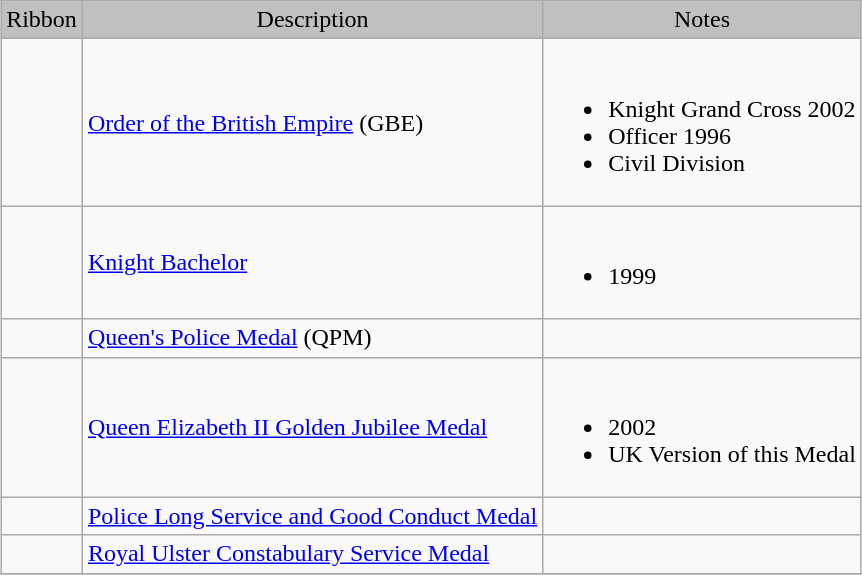<table class="wikitable" style="margin:1em auto;">
<tr style="background:silver;" align="center">
<td>Ribbon</td>
<td>Description</td>
<td>Notes</td>
</tr>
<tr>
<td></td>
<td><a href='#'>Order of the British Empire</a> (GBE)</td>
<td><br><ul><li>Knight Grand Cross 2002</li><li>Officer 1996</li><li>Civil Division</li></ul></td>
</tr>
<tr>
<td></td>
<td><a href='#'>Knight Bachelor</a></td>
<td><br><ul><li>1999</li></ul></td>
</tr>
<tr>
<td></td>
<td><a href='#'>Queen's Police Medal</a> (QPM)</td>
<td></td>
</tr>
<tr>
<td></td>
<td><a href='#'>Queen Elizabeth II Golden Jubilee Medal</a></td>
<td><br><ul><li>2002</li><li>UK Version of this Medal</li></ul></td>
</tr>
<tr>
<td></td>
<td><a href='#'>Police Long Service and Good Conduct Medal</a></td>
<td></td>
</tr>
<tr>
<td></td>
<td><a href='#'>Royal Ulster Constabulary Service Medal</a></td>
<td></td>
</tr>
<tr>
</tr>
</table>
